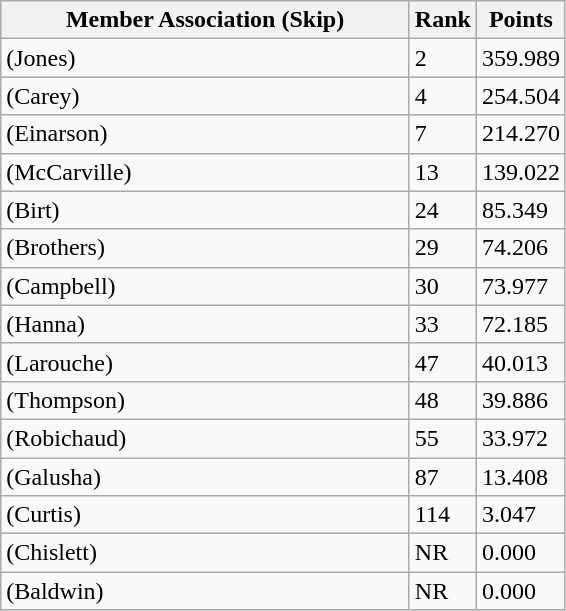<table class="wikitable">
<tr>
<th width=265>Member Association (Skip)</th>
<th width=15>Rank</th>
<th width=15>Points</th>
</tr>
<tr>
<td> (Jones)</td>
<td>2</td>
<td>359.989</td>
</tr>
<tr>
<td> (Carey)</td>
<td>4</td>
<td>254.504</td>
</tr>
<tr>
<td> (Einarson)</td>
<td>7</td>
<td>214.270</td>
</tr>
<tr>
<td> (McCarville)</td>
<td>13</td>
<td>139.022</td>
</tr>
<tr>
<td> (Birt)</td>
<td>24</td>
<td>85.349</td>
</tr>
<tr>
<td> (Brothers)</td>
<td>29</td>
<td>74.206</td>
</tr>
<tr>
<td> (Campbell)</td>
<td>30</td>
<td>73.977</td>
</tr>
<tr>
<td> (Hanna)</td>
<td>33</td>
<td>72.185</td>
</tr>
<tr>
<td> (Larouche)</td>
<td>47</td>
<td>40.013</td>
</tr>
<tr>
<td> (Thompson)</td>
<td>48</td>
<td>39.886</td>
</tr>
<tr>
<td> (Robichaud)</td>
<td>55</td>
<td>33.972</td>
</tr>
<tr>
<td> (Galusha)</td>
<td>87</td>
<td>13.408</td>
</tr>
<tr>
<td> (Curtis)</td>
<td>114</td>
<td>3.047</td>
</tr>
<tr>
<td> (Chislett)</td>
<td>NR</td>
<td>0.000</td>
</tr>
<tr>
<td> (Baldwin)</td>
<td>NR</td>
<td>0.000</td>
</tr>
</table>
